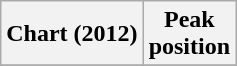<table class="wikitable">
<tr>
<th>Chart (2012)</th>
<th>Peak<br>position</th>
</tr>
<tr>
</tr>
</table>
